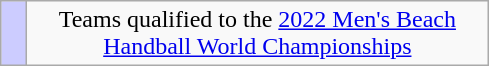<table class="wikitable" style="text-align: center;">
<tr>
<td width=10px bgcolor=#ccccff></td>
<td width=300px>Teams qualified to the <a href='#'>2022 Men's Beach Handball World Championships</a></td>
</tr>
</table>
